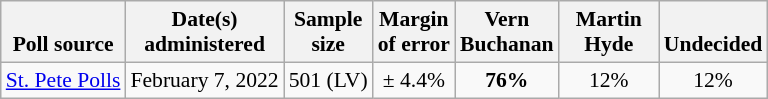<table class="wikitable" style="font-size:90%;text-align:center;">
<tr valign=bottom>
<th>Poll source</th>
<th>Date(s)<br>administered</th>
<th>Sample<br>size</th>
<th>Margin<br>of error</th>
<th style="width:60px;">Vern<br>Buchanan</th>
<th style="width:60px;">Martin<br>Hyde</th>
<th>Undecided</th>
</tr>
<tr>
<td style="text-align:left;"><a href='#'>St. Pete Polls</a></td>
<td>February 7, 2022</td>
<td>501 (LV)</td>
<td>± 4.4%</td>
<td><strong>76%</strong></td>
<td>12%</td>
<td>12%</td>
</tr>
</table>
